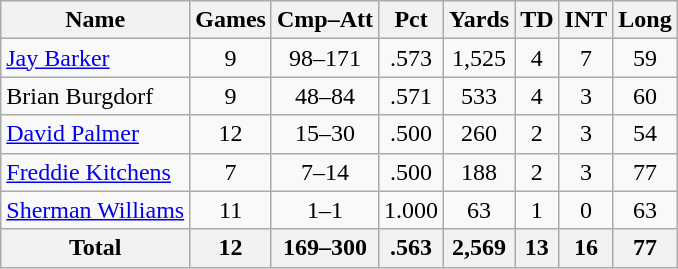<table class=wikitable style="text-align:center;">
<tr>
<th>Name</th>
<th>Games</th>
<th>Cmp–Att</th>
<th>Pct</th>
<th>Yards</th>
<th>TD</th>
<th>INT</th>
<th>Long</th>
</tr>
<tr>
<td style="text-align:left"><a href='#'>Jay Barker</a></td>
<td>9</td>
<td>98–171</td>
<td>.573</td>
<td>1,525</td>
<td>4</td>
<td>7</td>
<td>59</td>
</tr>
<tr>
<td style="text-align:left">Brian Burgdorf</td>
<td>9</td>
<td>48–84</td>
<td>.571</td>
<td>533</td>
<td>4</td>
<td>3</td>
<td>60</td>
</tr>
<tr>
<td style="text-align:left"><a href='#'>David Palmer</a></td>
<td>12</td>
<td>15–30</td>
<td>.500</td>
<td>260</td>
<td>2</td>
<td>3</td>
<td>54</td>
</tr>
<tr>
<td style="text-align:left"><a href='#'>Freddie Kitchens</a></td>
<td>7</td>
<td>7–14</td>
<td>.500</td>
<td>188</td>
<td>2</td>
<td>3</td>
<td>77</td>
</tr>
<tr>
<td style="text-align:left"><a href='#'>Sherman Williams</a></td>
<td>11</td>
<td>1–1</td>
<td>1.000</td>
<td>63</td>
<td>1</td>
<td>0</td>
<td>63</td>
</tr>
<tr>
<th>Total</th>
<th>12</th>
<th>169–300</th>
<th>.563</th>
<th>2,569</th>
<th>13</th>
<th>16</th>
<th>77</th>
</tr>
</table>
